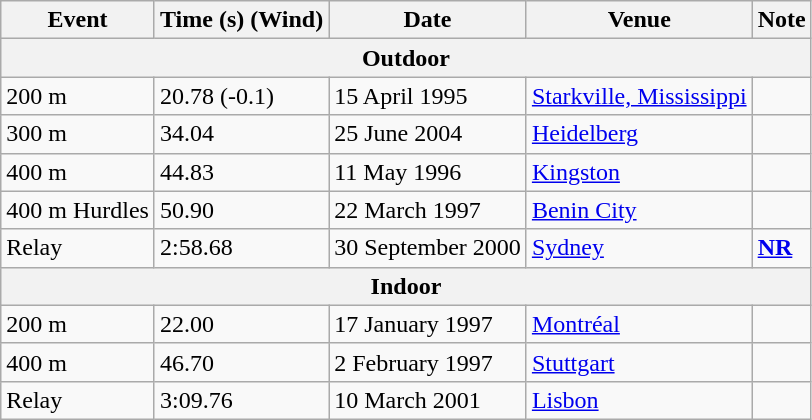<table class="wikitable">
<tr>
<th>Event</th>
<th>Time (s) (Wind)</th>
<th>Date</th>
<th>Venue</th>
<th>Note</th>
</tr>
<tr>
<th colspan="5">Outdoor</th>
</tr>
<tr>
<td>200 m</td>
<td>20.78 (-0.1)</td>
<td>15 April 1995</td>
<td> <a href='#'>Starkville, Mississippi</a></td>
<td></td>
</tr>
<tr>
<td>300 m</td>
<td>34.04</td>
<td>25 June 2004</td>
<td> <a href='#'>Heidelberg</a></td>
<td></td>
</tr>
<tr>
<td>400 m</td>
<td>44.83</td>
<td>11 May 1996</td>
<td> <a href='#'>Kingston</a></td>
<td></td>
</tr>
<tr>
<td>400 m Hurdles</td>
<td>50.90</td>
<td>22 March 1997</td>
<td> <a href='#'>Benin City</a></td>
<td></td>
</tr>
<tr>
<td> Relay</td>
<td>2:58.68</td>
<td>30 September 2000</td>
<td> <a href='#'>Sydney</a></td>
<td><strong><a href='#'>NR</a></strong></td>
</tr>
<tr>
<th colspan="5">Indoor</th>
</tr>
<tr>
<td>200 m</td>
<td>22.00</td>
<td>17 January 1997</td>
<td> <a href='#'>Montréal</a></td>
<td></td>
</tr>
<tr>
<td>400 m</td>
<td>46.70</td>
<td>2 February 1997</td>
<td> <a href='#'>Stuttgart</a></td>
<td></td>
</tr>
<tr>
<td> Relay</td>
<td>3:09.76</td>
<td>10 March 2001</td>
<td> <a href='#'>Lisbon</a></td>
<td></td>
</tr>
</table>
